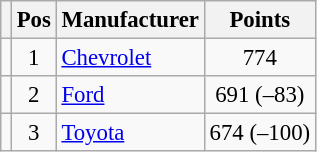<table class="wikitable" style="font-size: 95%;">
<tr>
<th></th>
<th>Pos</th>
<th>Manufacturer</th>
<th>Points</th>
</tr>
<tr>
<td align="left"></td>
<td style="text-align:center;">1</td>
<td><a href='#'>Chevrolet</a></td>
<td style="text-align:center;">774</td>
</tr>
<tr>
<td align="left"></td>
<td style="text-align:center;">2</td>
<td><a href='#'>Ford</a></td>
<td style="text-align:center;">691 (–83)</td>
</tr>
<tr>
<td align="left"></td>
<td style="text-align:center;">3</td>
<td><a href='#'>Toyota</a></td>
<td style="text-align:center;">674 (–100)</td>
</tr>
</table>
